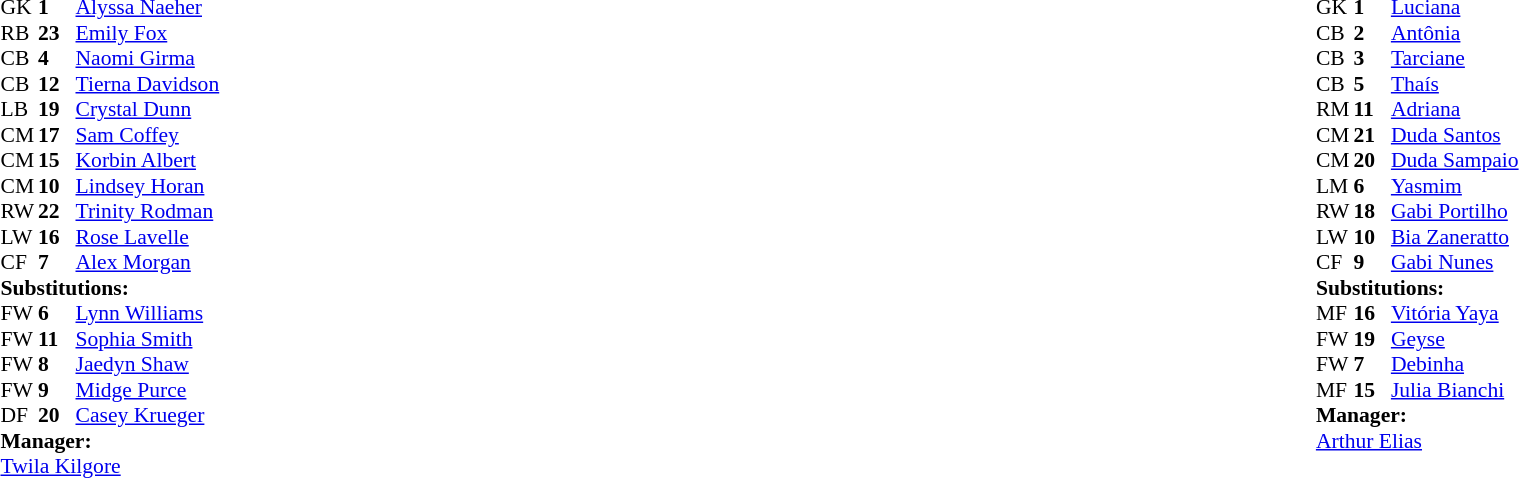<table width="100%">
<tr>
<td valign="top" width="50%"><br><table style="font-size:90%" cellspacing="0" cellpadding="0">
<tr>
<th width=25></th>
<th width=25></th>
</tr>
<tr>
<td>GK</td>
<td><strong>1</strong></td>
<td><a href='#'>Alyssa Naeher</a></td>
</tr>
<tr>
<td>RB</td>
<td><strong>23</strong></td>
<td><a href='#'>Emily Fox</a></td>
</tr>
<tr>
<td>CB</td>
<td><strong>4</strong></td>
<td><a href='#'>Naomi Girma</a></td>
</tr>
<tr>
<td>CB</td>
<td><strong>12</strong></td>
<td><a href='#'>Tierna Davidson</a></td>
</tr>
<tr>
<td>LB</td>
<td><strong>19</strong></td>
<td><a href='#'>Crystal Dunn</a></td>
<td></td>
</tr>
<tr>
<td>CM</td>
<td><strong>17</strong></td>
<td><a href='#'>Sam Coffey</a></td>
<td></td>
</tr>
<tr>
<td>CM</td>
<td><strong>15</strong></td>
<td><a href='#'>Korbin Albert</a></td>
</tr>
<tr>
<td>CM</td>
<td><strong>10</strong></td>
<td><a href='#'>Lindsey Horan</a></td>
</tr>
<tr>
<td>RW</td>
<td><strong>22</strong></td>
<td><a href='#'>Trinity Rodman</a></td>
<td></td>
</tr>
<tr>
<td>LW</td>
<td><strong>16</strong></td>
<td><a href='#'>Rose Lavelle</a></td>
<td></td>
</tr>
<tr>
<td>CF</td>
<td><strong>7</strong></td>
<td><a href='#'>Alex Morgan</a></td>
<td> </td>
</tr>
<tr>
<td colspan=3><strong>Substitutions:</strong></td>
</tr>
<tr>
<td>FW</td>
<td><strong>6</strong></td>
<td><a href='#'>Lynn Williams</a></td>
<td></td>
</tr>
<tr>
<td>FW</td>
<td><strong>11</strong></td>
<td><a href='#'>Sophia Smith</a></td>
<td></td>
</tr>
<tr>
<td>FW</td>
<td><strong>8</strong></td>
<td><a href='#'>Jaedyn Shaw</a></td>
<td></td>
</tr>
<tr>
<td>FW</td>
<td><strong>9</strong></td>
<td><a href='#'>Midge Purce</a></td>
<td></td>
</tr>
<tr>
<td>DF</td>
<td><strong>20</strong></td>
<td><a href='#'>Casey Krueger</a></td>
<td></td>
</tr>
<tr>
<td colspan=3><strong>Manager:</strong></td>
</tr>
<tr>
<td colspan=3><a href='#'>Twila Kilgore</a></td>
</tr>
</table>
</td>
<td valign="top" width="50%"><br><table style="font-size:90%; margin:auto" cellspacing="0" cellpadding="0">
<tr>
<th width=25></th>
<th width=25></th>
</tr>
<tr>
<td>GK</td>
<td><strong>1</strong></td>
<td><a href='#'>Luciana</a></td>
</tr>
<tr>
<td>CB</td>
<td><strong>2</strong></td>
<td><a href='#'>Antônia</a></td>
</tr>
<tr>
<td>CB</td>
<td><strong>3</strong></td>
<td><a href='#'>Tarciane</a></td>
</tr>
<tr>
<td>CB</td>
<td><strong>5</strong></td>
<td><a href='#'>Thaís</a></td>
</tr>
<tr>
<td>RM</td>
<td><strong>11</strong></td>
<td><a href='#'>Adriana</a></td>
</tr>
<tr>
<td>CM</td>
<td><strong>21</strong></td>
<td><a href='#'>Duda Santos</a></td>
<td></td>
</tr>
<tr>
<td>CM</td>
<td><strong>20</strong></td>
<td><a href='#'>Duda Sampaio</a></td>
<td></td>
</tr>
<tr>
<td>LM</td>
<td><strong>6</strong></td>
<td><a href='#'>Yasmim</a></td>
</tr>
<tr>
<td>RW</td>
<td><strong>18</strong></td>
<td><a href='#'>Gabi Portilho</a></td>
</tr>
<tr>
<td>LW</td>
<td><strong>10</strong></td>
<td><a href='#'>Bia Zaneratto</a></td>
<td></td>
</tr>
<tr>
<td>CF</td>
<td><strong>9</strong></td>
<td><a href='#'>Gabi Nunes</a></td>
<td></td>
</tr>
<tr>
<td colspan=3><strong>Substitutions:</strong></td>
</tr>
<tr>
<td>MF</td>
<td><strong>16</strong></td>
<td><a href='#'>Vitória Yaya</a></td>
<td></td>
</tr>
<tr>
<td>FW</td>
<td><strong>19</strong></td>
<td><a href='#'>Geyse</a></td>
<td></td>
</tr>
<tr>
<td>FW</td>
<td><strong>7</strong></td>
<td><a href='#'>Debinha</a></td>
<td></td>
</tr>
<tr>
<td>MF</td>
<td><strong>15</strong></td>
<td><a href='#'>Julia Bianchi</a></td>
<td></td>
</tr>
<tr>
<td colspan=3><strong>Manager:</strong></td>
</tr>
<tr>
<td colspan=3><a href='#'>Arthur Elias</a></td>
</tr>
</table>
</td>
</tr>
</table>
